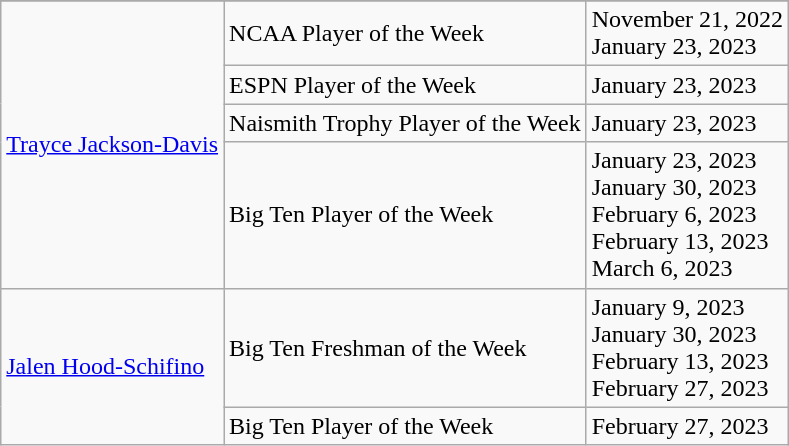<table class=wikitable "border="1">
<tr align=center>
</tr>
<tr>
<td rowspan=4><a href='#'>Trayce Jackson-Davis</a></td>
<td>NCAA Player of the Week</td>
<td>November 21, 2022 <br> January 23, 2023</td>
</tr>
<tr>
<td>ESPN Player of the Week</td>
<td>January 23, 2023</td>
</tr>
<tr>
<td>Naismith Trophy Player of the Week</td>
<td>January 23, 2023</td>
</tr>
<tr>
<td>Big Ten Player of the Week</td>
<td>January 23, 2023 <br> January 30, 2023 <br> February 6, 2023 <br> February 13, 2023 <br> March 6, 2023</td>
</tr>
<tr>
<td rowspan=2><a href='#'>Jalen Hood-Schifino</a></td>
<td>Big Ten Freshman of the Week</td>
<td>January 9, 2023 <br> January 30, 2023 <br> February 13, 2023 <br> February 27, 2023</td>
</tr>
<tr>
<td>Big Ten Player of the Week</td>
<td>February 27, 2023</td>
</tr>
</table>
